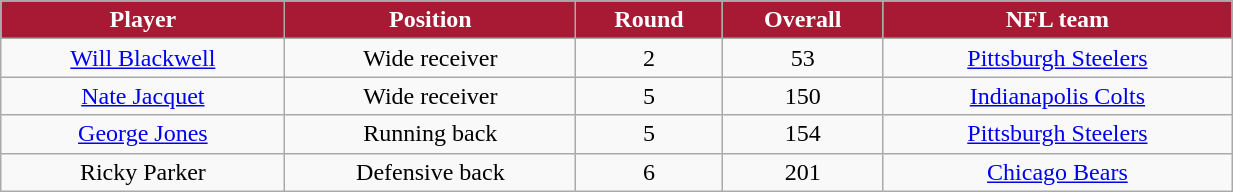<table class="wikitable" width="65%">
<tr>
<th style="background:#A81933;color:#FFFFFF;">Player</th>
<th style="background:#A81933;color:#FFFFFF;">Position</th>
<th style="background:#A81933;color:#FFFFFF;">Round</th>
<th style="background:#A81933;color:#FFFFFF;">Overall</th>
<th style="background:#A81933;color:#FFFFFF;">NFL team</th>
</tr>
<tr align="center" bgcolor="">
<td><a href='#'>Will Blackwell</a></td>
<td>Wide receiver</td>
<td>2</td>
<td>53</td>
<td><a href='#'>Pittsburgh Steelers</a></td>
</tr>
<tr align="center" bgcolor="">
<td><a href='#'>Nate Jacquet</a></td>
<td>Wide receiver</td>
<td>5</td>
<td>150</td>
<td><a href='#'>Indianapolis Colts</a></td>
</tr>
<tr align="center" bgcolor="">
<td><a href='#'>George Jones</a></td>
<td>Running back</td>
<td>5</td>
<td>154</td>
<td><a href='#'>Pittsburgh Steelers</a></td>
</tr>
<tr align="center" bgcolor="">
<td>Ricky Parker</td>
<td>Defensive back</td>
<td>6</td>
<td>201</td>
<td><a href='#'>Chicago Bears</a></td>
</tr>
</table>
